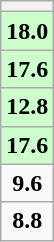<table class="wikitable" style="text-align: center;">
<tr>
<th></th>
</tr>
<tr>
<td style="background:#ccffcc;"><strong>18.0</strong></td>
</tr>
<tr>
<td style="background:#ccffcc;"><strong>17.6</strong></td>
</tr>
<tr>
<td style="background:#ccffcc;"><strong>12.8</strong></td>
</tr>
<tr>
<td style="background:#ccffcc;"><strong>17.6</strong></td>
</tr>
<tr>
<td><strong>9.6</strong></td>
</tr>
<tr>
<td><strong>8.8</strong></td>
</tr>
</table>
